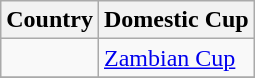<table class="wikitable">
<tr>
<th>Country</th>
<th>Domestic Cup</th>
</tr>
<tr>
<td></td>
<td><a href='#'>Zambian Cup</a></td>
</tr>
<tr>
</tr>
</table>
